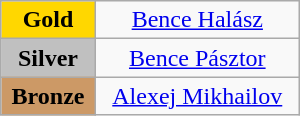<table class="wikitable" style="text-align:center; " width="200px">
<tr>
<td bgcolor="gold"><strong>Gold</strong></td>
<td><a href='#'>Bence Halász</a><br>  <small><em></em></small></td>
</tr>
<tr>
<td bgcolor="silver"><strong>Silver</strong></td>
<td><a href='#'>Bence Pásztor</a><br>  <small><em></em></small></td>
</tr>
<tr>
<td bgcolor="CC9966"><strong>Bronze</strong></td>
<td><a href='#'>Alexej Mikhailov</a><br>  <small><em></em></small></td>
</tr>
</table>
